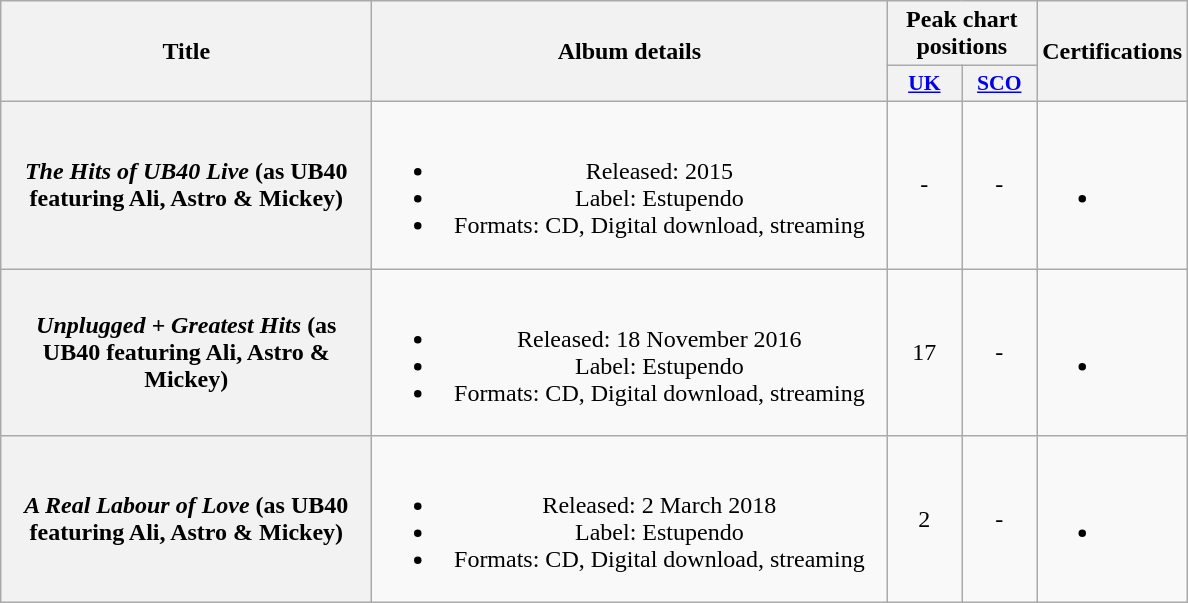<table class="wikitable plainrowheaders" style="text-align:center;">
<tr>
<th scope="col" rowspan="2" style="width:15em;">Title</th>
<th scope="col" rowspan="2" style="width:21em;">Album details</th>
<th scope="col" colspan="2">Peak chart positions</th>
<th scope="col" rowspan="2">Certifications</th>
</tr>
<tr>
<th scope="col" style="width:3em;font-size:90%;"><a href='#'>UK</a><br></th>
<th scope="col" style="width:3em;font-size:90%;"><a href='#'>SCO</a></th>
</tr>
<tr>
<th scope="row"><em>The Hits of UB40 Live</em> (as UB40 featuring Ali, Astro & Mickey)</th>
<td><br><ul><li>Released: 2015</li><li>Label: Estupendo</li><li>Formats: CD, Digital download, streaming</li></ul></td>
<td>-</td>
<td>-</td>
<td><br><ul><li></li></ul></td>
</tr>
<tr>
<th scope="row"><em>Unplugged + Greatest Hits</em> (as UB40 featuring Ali, Astro & Mickey)</th>
<td><br><ul><li>Released: 18 November 2016</li><li>Label: Estupendo</li><li>Formats: CD, Digital download, streaming</li></ul></td>
<td>17</td>
<td>-</td>
<td><br><ul><li></li></ul></td>
</tr>
<tr>
<th scope="row"><em>A Real Labour of Love</em> (as UB40 featuring Ali, Astro & Mickey)</th>
<td><br><ul><li>Released: 2 March 2018</li><li>Label: Estupendo</li><li>Formats: CD, Digital download, streaming</li></ul></td>
<td>2</td>
<td>-</td>
<td><br><ul><li></li></ul></td>
</tr>
</table>
